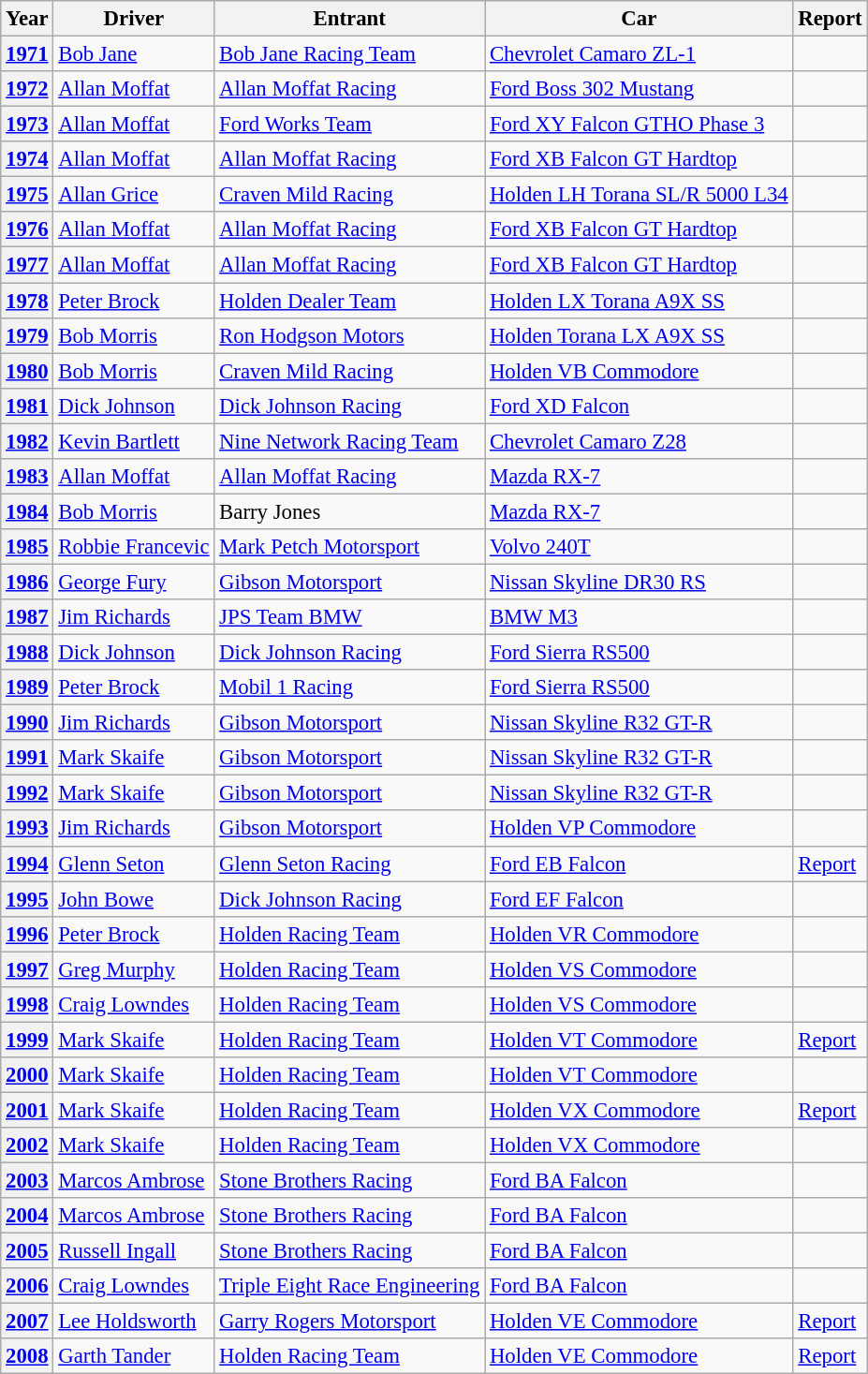<table class="wikitable" style="font-size: 95%;">
<tr>
<th>Year</th>
<th>Driver</th>
<th>Entrant</th>
<th>Car</th>
<th>Report</th>
</tr>
<tr>
<th><a href='#'>1971</a></th>
<td> <a href='#'>Bob Jane</a></td>
<td><a href='#'>Bob Jane Racing Team</a></td>
<td><a href='#'>Chevrolet Camaro ZL-1</a></td>
<td></td>
</tr>
<tr>
<th><a href='#'>1972</a></th>
<td> <a href='#'>Allan Moffat</a></td>
<td><a href='#'>Allan Moffat Racing</a></td>
<td><a href='#'>Ford Boss 302 Mustang</a></td>
<td></td>
</tr>
<tr>
<th><a href='#'>1973</a></th>
<td> <a href='#'>Allan Moffat</a></td>
<td><a href='#'>Ford Works Team</a></td>
<td><a href='#'>Ford XY Falcon GTHO Phase 3</a></td>
<td></td>
</tr>
<tr>
<th><a href='#'>1974</a></th>
<td> <a href='#'>Allan Moffat</a></td>
<td><a href='#'>Allan Moffat Racing</a></td>
<td><a href='#'>Ford XB Falcon GT Hardtop</a></td>
<td></td>
</tr>
<tr>
<th><a href='#'>1975</a></th>
<td> <a href='#'>Allan Grice</a></td>
<td><a href='#'>Craven Mild Racing</a></td>
<td><a href='#'>Holden LH Torana SL/R 5000 L34</a></td>
<td></td>
</tr>
<tr>
<th><a href='#'>1976</a></th>
<td> <a href='#'>Allan Moffat</a></td>
<td><a href='#'>Allan Moffat Racing</a></td>
<td><a href='#'>Ford XB Falcon GT Hardtop</a></td>
<td></td>
</tr>
<tr>
<th><a href='#'>1977</a></th>
<td> <a href='#'>Allan Moffat</a></td>
<td><a href='#'>Allan Moffat Racing</a></td>
<td><a href='#'>Ford XB Falcon GT Hardtop</a></td>
<td></td>
</tr>
<tr>
<th><a href='#'>1978</a></th>
<td> <a href='#'>Peter Brock</a></td>
<td><a href='#'>Holden Dealer Team</a></td>
<td><a href='#'>Holden LX Torana A9X SS</a></td>
<td></td>
</tr>
<tr>
<th><a href='#'>1979</a></th>
<td> <a href='#'>Bob Morris</a></td>
<td><a href='#'>Ron Hodgson Motors</a></td>
<td><a href='#'>Holden Torana LX A9X SS</a></td>
<td></td>
</tr>
<tr>
<th><a href='#'>1980</a></th>
<td> <a href='#'>Bob Morris</a></td>
<td><a href='#'>Craven Mild Racing</a></td>
<td><a href='#'>Holden VB Commodore</a></td>
<td></td>
</tr>
<tr>
<th><a href='#'>1981</a></th>
<td> <a href='#'>Dick Johnson</a></td>
<td><a href='#'>Dick Johnson Racing</a></td>
<td><a href='#'>Ford XD Falcon</a></td>
<td></td>
</tr>
<tr>
<th><a href='#'>1982</a></th>
<td> <a href='#'>Kevin Bartlett</a></td>
<td><a href='#'>Nine Network Racing Team</a></td>
<td><a href='#'>Chevrolet Camaro Z28</a></td>
<td></td>
</tr>
<tr>
<th><a href='#'>1983</a></th>
<td> <a href='#'>Allan Moffat</a></td>
<td><a href='#'>Allan Moffat Racing</a></td>
<td><a href='#'>Mazda RX-7</a></td>
<td></td>
</tr>
<tr>
<th><a href='#'>1984</a></th>
<td> <a href='#'>Bob Morris</a></td>
<td>Barry Jones</td>
<td><a href='#'>Mazda RX-7</a></td>
<td></td>
</tr>
<tr>
<th><a href='#'>1985</a></th>
<td> <a href='#'>Robbie Francevic</a></td>
<td><a href='#'>Mark Petch Motorsport</a></td>
<td><a href='#'>Volvo 240T</a></td>
<td></td>
</tr>
<tr>
<th><a href='#'>1986</a></th>
<td> <a href='#'>George Fury</a></td>
<td><a href='#'>Gibson Motorsport</a></td>
<td><a href='#'>Nissan Skyline DR30 RS</a></td>
<td></td>
</tr>
<tr>
<th><a href='#'>1987</a></th>
<td> <a href='#'>Jim Richards</a></td>
<td><a href='#'>JPS Team BMW</a></td>
<td><a href='#'>BMW M3</a></td>
<td></td>
</tr>
<tr>
<th><a href='#'>1988</a></th>
<td> <a href='#'>Dick Johnson</a></td>
<td><a href='#'>Dick Johnson Racing</a></td>
<td><a href='#'>Ford Sierra RS500</a></td>
<td></td>
</tr>
<tr>
<th><a href='#'>1989</a></th>
<td> <a href='#'>Peter Brock</a></td>
<td><a href='#'>Mobil 1 Racing</a></td>
<td><a href='#'>Ford Sierra RS500</a></td>
<td></td>
</tr>
<tr>
<th><a href='#'>1990</a></th>
<td> <a href='#'>Jim Richards</a></td>
<td><a href='#'>Gibson Motorsport</a></td>
<td><a href='#'>Nissan Skyline R32 GT-R</a></td>
<td></td>
</tr>
<tr>
<th><a href='#'>1991</a></th>
<td> <a href='#'>Mark Skaife</a></td>
<td><a href='#'>Gibson Motorsport</a></td>
<td><a href='#'>Nissan Skyline R32 GT-R</a></td>
<td></td>
</tr>
<tr>
<th><a href='#'>1992</a></th>
<td> <a href='#'>Mark Skaife</a></td>
<td><a href='#'>Gibson Motorsport</a></td>
<td><a href='#'>Nissan Skyline R32 GT-R</a></td>
<td></td>
</tr>
<tr>
<th><a href='#'>1993</a></th>
<td> <a href='#'>Jim Richards</a></td>
<td><a href='#'>Gibson Motorsport</a></td>
<td><a href='#'>Holden VP Commodore</a></td>
<td></td>
</tr>
<tr>
<th><a href='#'>1994</a></th>
<td> <a href='#'>Glenn Seton</a></td>
<td><a href='#'>Glenn Seton Racing</a></td>
<td><a href='#'>Ford EB Falcon</a></td>
<td><a href='#'>Report</a></td>
</tr>
<tr>
<th><a href='#'>1995</a></th>
<td> <a href='#'>John Bowe</a></td>
<td><a href='#'>Dick Johnson Racing</a></td>
<td><a href='#'>Ford EF Falcon</a></td>
<td></td>
</tr>
<tr>
<th><a href='#'>1996</a></th>
<td> <a href='#'>Peter Brock</a></td>
<td><a href='#'>Holden Racing Team</a></td>
<td><a href='#'>Holden VR Commodore</a></td>
<td></td>
</tr>
<tr>
<th><a href='#'>1997</a></th>
<td> <a href='#'>Greg Murphy</a></td>
<td><a href='#'>Holden Racing Team</a></td>
<td><a href='#'>Holden VS Commodore</a></td>
<td></td>
</tr>
<tr>
<th><a href='#'>1998</a></th>
<td> <a href='#'>Craig Lowndes</a></td>
<td><a href='#'>Holden Racing Team</a></td>
<td><a href='#'>Holden VS Commodore</a></td>
<td></td>
</tr>
<tr>
<th><a href='#'>1999</a></th>
<td> <a href='#'>Mark Skaife</a></td>
<td><a href='#'>Holden Racing Team</a></td>
<td><a href='#'>Holden VT Commodore</a></td>
<td><a href='#'>Report</a></td>
</tr>
<tr>
<th><a href='#'>2000</a></th>
<td> <a href='#'>Mark Skaife</a></td>
<td><a href='#'>Holden Racing Team</a></td>
<td><a href='#'>Holden VT Commodore</a></td>
<td></td>
</tr>
<tr>
<th><a href='#'>2001</a></th>
<td> <a href='#'>Mark Skaife</a></td>
<td><a href='#'>Holden Racing Team</a></td>
<td><a href='#'>Holden VX Commodore</a></td>
<td><a href='#'>Report</a></td>
</tr>
<tr>
<th><a href='#'>2002</a></th>
<td> <a href='#'>Mark Skaife</a></td>
<td><a href='#'>Holden Racing Team</a></td>
<td><a href='#'>Holden VX Commodore</a></td>
<td></td>
</tr>
<tr>
<th><a href='#'>2003</a></th>
<td> <a href='#'>Marcos Ambrose</a></td>
<td><a href='#'>Stone Brothers Racing</a></td>
<td><a href='#'>Ford BA Falcon</a></td>
<td></td>
</tr>
<tr>
<th><a href='#'>2004</a></th>
<td> <a href='#'>Marcos Ambrose</a></td>
<td><a href='#'>Stone Brothers Racing</a></td>
<td><a href='#'>Ford BA Falcon</a></td>
<td></td>
</tr>
<tr>
<th><a href='#'>2005</a></th>
<td> <a href='#'>Russell Ingall</a></td>
<td><a href='#'>Stone Brothers Racing</a></td>
<td><a href='#'>Ford BA Falcon</a></td>
<td></td>
</tr>
<tr>
<th><a href='#'>2006</a></th>
<td> <a href='#'>Craig Lowndes</a></td>
<td><a href='#'>Triple Eight Race Engineering</a></td>
<td><a href='#'>Ford BA Falcon</a></td>
<td></td>
</tr>
<tr>
<th><a href='#'>2007</a></th>
<td> <a href='#'>Lee Holdsworth</a></td>
<td><a href='#'>Garry Rogers Motorsport</a></td>
<td><a href='#'>Holden VE Commodore</a></td>
<td><a href='#'>Report</a></td>
</tr>
<tr>
<th><a href='#'>2008</a></th>
<td> <a href='#'>Garth Tander</a></td>
<td><a href='#'>Holden Racing Team</a></td>
<td><a href='#'>Holden VE Commodore</a></td>
<td><a href='#'>Report</a></td>
</tr>
</table>
